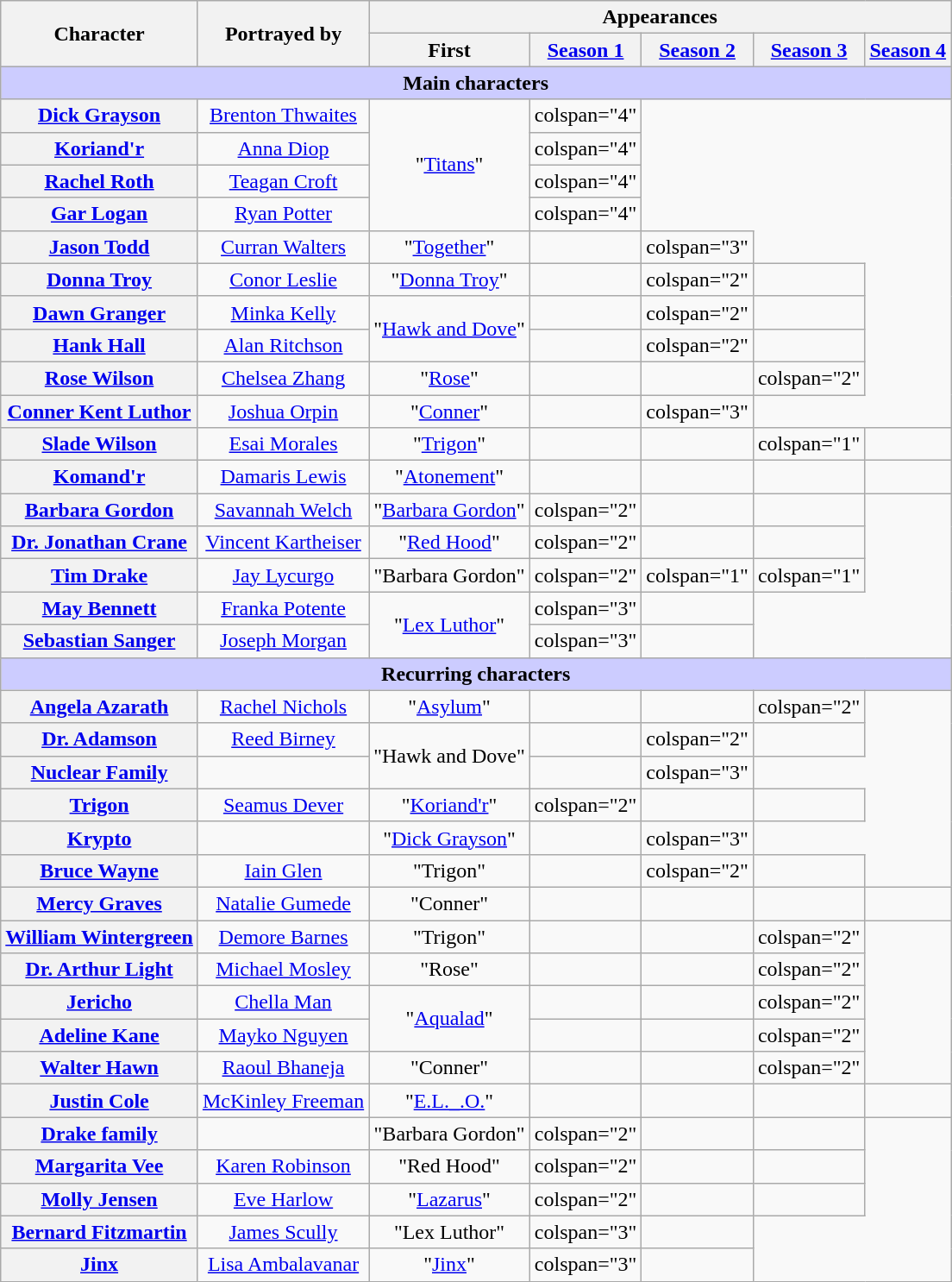<table class="wikitable plainrowheaders" style="text-align:center;">
<tr>
<th scope="col" rowspan="2">Character</th>
<th scope="col" rowspan="2">Portrayed by</th>
<th colspan="5" scope="col">Appearances</th>
</tr>
<tr>
<th scope="col">First</th>
<th scope="col"><a href='#'>Season 1</a></th>
<th scope="col"><a href='#'>Season 2</a></th>
<th scope="col"><a href='#'>Season 3</a></th>
<th scope="col"><a href='#'>Season 4</a></th>
</tr>
<tr>
<th colspan="7" style="background-color:#ccccff;">Main characters</th>
</tr>
<tr>
<th><a href='#'>Dick Grayson<br></a></th>
<td><a href='#'>Brenton Thwaites</a></td>
<td rowspan="4">"<a href='#'>Titans</a>"</td>
<td>colspan="4" </td>
</tr>
<tr>
<th><a href='#'>Koriand'r<br></a></th>
<td><a href='#'>Anna Diop</a></td>
<td>colspan="4" </td>
</tr>
<tr>
<th><a href='#'>Rachel Roth<br></a></th>
<td><a href='#'>Teagan Croft</a></td>
<td>colspan="4" </td>
</tr>
<tr>
<th><a href='#'>Gar Logan<br></a></th>
<td><a href='#'>Ryan Potter</a></td>
<td>colspan="4" </td>
</tr>
<tr>
<th><a href='#'>Jason Todd<br></a></th>
<td><a href='#'>Curran Walters</a></td>
<td>"<a href='#'>Together</a>"</td>
<td></td>
<td>colspan="3" </td>
</tr>
<tr>
<th><a href='#'>Donna Troy<br></a></th>
<td><a href='#'>Conor Leslie</a></td>
<td>"<a href='#'>Donna Troy</a>"</td>
<td></td>
<td>colspan="2" </td>
<td></td>
</tr>
<tr>
<th><a href='#'>Dawn Granger<br></a></th>
<td><a href='#'>Minka Kelly</a></td>
<td rowspan="2">"<a href='#'>Hawk and Dove</a>"</td>
<td></td>
<td>colspan="2" </td>
<td></td>
</tr>
<tr>
<th><a href='#'>Hank Hall<br></a></th>
<td><a href='#'>Alan Ritchson</a></td>
<td></td>
<td>colspan="2" </td>
<td></td>
</tr>
<tr>
<th><a href='#'>Rose Wilson</a></th>
<td><a href='#'>Chelsea Zhang</a></td>
<td>"<a href='#'>Rose</a>"</td>
<td></td>
<td></td>
<td>colspan="2" </td>
</tr>
<tr>
<th><a href='#'>Conner Kent Luthor<br></a></th>
<td><a href='#'>Joshua Orpin</a></td>
<td>"<a href='#'>Conner</a>"</td>
<td></td>
<td>colspan="3" </td>
</tr>
<tr>
<th><a href='#'>Slade Wilson<br></a></th>
<td><a href='#'>Esai Morales</a></td>
<td>"<a href='#'>Trigon</a>"</td>
<td></td>
<td></td>
<td>colspan="1" </td>
<td></td>
</tr>
<tr>
<th><a href='#'>Komand'r<br></a></th>
<td><a href='#'>Damaris Lewis</a></td>
<td>"<a href='#'>Atonement</a>"</td>
<td></td>
<td></td>
<td></td>
<td></td>
</tr>
<tr>
<th><a href='#'>Barbara Gordon</a></th>
<td><a href='#'>Savannah Welch</a></td>
<td>"<a href='#'>Barbara Gordon</a>"</td>
<td>colspan="2" </td>
<td></td>
<td></td>
</tr>
<tr>
<th><a href='#'>Dr. Jonathan Crane</a></th>
<td><a href='#'>Vincent Kartheiser</a></td>
<td>"<a href='#'>Red Hood</a>"</td>
<td>colspan="2" </td>
<td></td>
<td></td>
</tr>
<tr>
<th><a href='#'>Tim Drake<br></a></th>
<td><a href='#'>Jay Lycurgo</a></td>
<td rowspan="1">"Barbara Gordon"</td>
<td>colspan="2" </td>
<td>colspan="1" </td>
<td>colspan="1" </td>
</tr>
<tr>
<th><a href='#'>May Bennett<br></a></th>
<td><a href='#'>Franka Potente</a></td>
<td rowspan="2">"<a href='#'>Lex Luthor</a>"</td>
<td>colspan="3" </td>
<td></td>
</tr>
<tr>
<th><a href='#'>Sebastian Sanger<br></a></th>
<td><a href='#'>Joseph Morgan</a></td>
<td>colspan="3" </td>
<td></td>
</tr>
<tr>
<th colspan="7" style="background-color:#ccccff;">Recurring characters</th>
</tr>
<tr>
<th><a href='#'>Angela Azarath</a></th>
<td><a href='#'>Rachel Nichols</a></td>
<td>"<a href='#'>Asylum</a>"</td>
<td></td>
<td></td>
<td>colspan="2" </td>
</tr>
<tr>
<th><a href='#'>Dr. Adamson</a></th>
<td><a href='#'>Reed Birney</a></td>
<td rowspan="2">"Hawk and Dove"</td>
<td></td>
<td>colspan="2" </td>
<td></td>
</tr>
<tr>
<th><a href='#'>Nuclear Family</a></th>
<td></td>
<td></td>
<td>colspan="3" </td>
</tr>
<tr>
<th><a href='#'>Trigon</a></th>
<td><a href='#'>Seamus Dever</a></td>
<td>"<a href='#'>Koriand'r</a>"</td>
<td>colspan="2" </td>
<td></td>
<td></td>
</tr>
<tr>
<th><a href='#'>Krypto</a></th>
<td></td>
<td>"<a href='#'>Dick Grayson</a>"</td>
<td></td>
<td>colspan="3" </td>
</tr>
<tr>
<th><a href='#'>Bruce Wayne</a></th>
<td><a href='#'>Iain Glen</a></td>
<td>"Trigon"</td>
<td></td>
<td>colspan="2" </td>
<td></td>
</tr>
<tr>
<th><a href='#'>Mercy Graves</a></th>
<td><a href='#'>Natalie Gumede</a></td>
<td>"Conner"</td>
<td></td>
<td></td>
<td></td>
<td></td>
</tr>
<tr>
<th><a href='#'>William Wintergreen</a></th>
<td><a href='#'>Demore Barnes</a></td>
<td>"Trigon"</td>
<td></td>
<td></td>
<td>colspan="2" </td>
</tr>
<tr>
<th><a href='#'>Dr. Arthur Light</a></th>
<td><a href='#'>Michael Mosley</a></td>
<td>"Rose"</td>
<td></td>
<td></td>
<td>colspan="2" </td>
</tr>
<tr>
<th><a href='#'>Jericho</a></th>
<td><a href='#'>Chella Man</a></td>
<td rowspan="2">"<a href='#'>Aqualad</a>"</td>
<td></td>
<td></td>
<td>colspan="2" </td>
</tr>
<tr>
<th><a href='#'>Adeline Kane</a></th>
<td><a href='#'>Mayko Nguyen</a></td>
<td></td>
<td></td>
<td>colspan="2" </td>
</tr>
<tr>
<th><a href='#'>Walter Hawn</a></th>
<td><a href='#'>Raoul Bhaneja</a></td>
<td>"Conner"</td>
<td></td>
<td></td>
<td>colspan="2" </td>
</tr>
<tr>
<th><a href='#'>Justin Cole</a></th>
<td><a href='#'>McKinley Freeman</a></td>
<td>"<a href='#'>E.L._.O.</a>"</td>
<td></td>
<td></td>
<td></td>
<td></td>
</tr>
<tr>
<th><a href='#'>Drake family</a></th>
<td></td>
<td rowspan="1">"Barbara Gordon"</td>
<td>colspan="2" </td>
<td></td>
<td></td>
</tr>
<tr>
<th><a href='#'>Margarita Vee</a></th>
<td><a href='#'>Karen Robinson</a></td>
<td>"Red Hood"</td>
<td>colspan="2" </td>
<td></td>
<td></td>
</tr>
<tr>
<th><a href='#'>Molly Jensen</a></th>
<td><a href='#'>Eve Harlow</a></td>
<td>"<a href='#'>Lazarus</a>"</td>
<td>colspan="2" </td>
<td></td>
<td></td>
</tr>
<tr>
<th><a href='#'>Bernard Fitzmartin</a></th>
<td><a href='#'>James Scully</a></td>
<td>"Lex Luthor"</td>
<td>colspan="3" </td>
<td></td>
</tr>
<tr>
<th><a href='#'>Jinx</a></th>
<td><a href='#'>Lisa Ambalavanar</a></td>
<td>"<a href='#'>Jinx</a>"</td>
<td>colspan="3" </td>
<td></td>
</tr>
</table>
